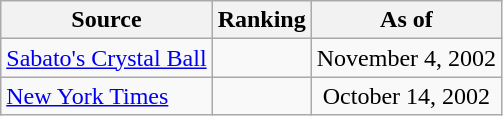<table class="wikitable" style="text-align:center">
<tr>
<th>Source</th>
<th>Ranking</th>
<th>As of</th>
</tr>
<tr>
<td align=left><a href='#'>Sabato's Crystal Ball</a></td>
<td></td>
<td>November 4, 2002</td>
</tr>
<tr>
<td align=left><a href='#'>New York Times</a></td>
<td></td>
<td>October 14, 2002</td>
</tr>
</table>
